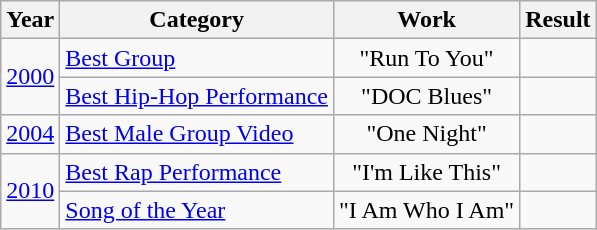<table class="wikitable sortable">
<tr>
<th>Year</th>
<th>Category</th>
<th>Work</th>
<th>Result</th>
</tr>
<tr>
<td align=center rowspan=2><a href='#'>2000</a></td>
<td><a href='#'>Best Group</a></td>
<td align=center>"Run To You"</td>
<td></td>
</tr>
<tr>
<td><a href='#'>Best Hip-Hop Performance</a></td>
<td align=center>"DOC Blues"</td>
<td></td>
</tr>
<tr>
<td align=center><a href='#'>2004</a></td>
<td><a href='#'>Best Male Group Video</a></td>
<td align=center>"One Night"</td>
<td></td>
</tr>
<tr>
<td align=center rowspan=2><a href='#'>2010</a></td>
<td><a href='#'>Best Rap Performance</a></td>
<td align=center>"I'm Like This"</td>
<td></td>
</tr>
<tr>
<td><a href='#'>Song of the Year</a></td>
<td align=center>"I Am Who I Am"</td>
<td></td>
</tr>
</table>
